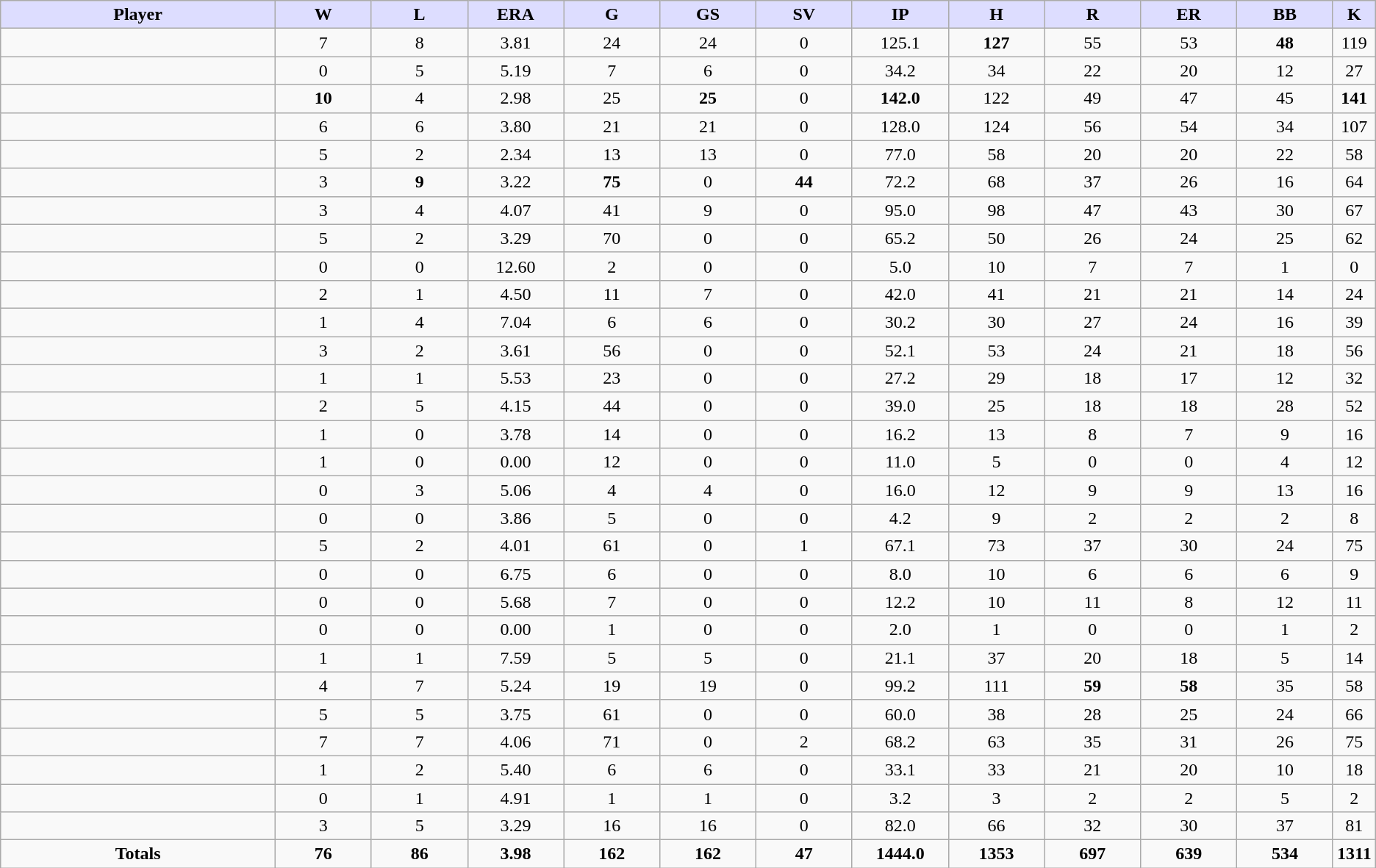<table class="wikitable" style="text-align:center;">
<tr>
<th style="background:#ddf; width:20%;"><strong>Player</strong></th>
<th style="background:#ddf; width:7%;"><strong>W</strong></th>
<th style="background:#ddf; width:7%;"><strong>L</strong></th>
<th style="background:#ddf; width:7%;"><strong>ERA</strong></th>
<th style="background:#ddf; width:7%;"><strong>G</strong></th>
<th style="background:#ddf; width:7%;"><strong>GS</strong></th>
<th style="background:#ddf; width:7%;"><strong>SV</strong></th>
<th style="background:#ddf; width:7%;"><strong>IP</strong></th>
<th style="background:#ddf; width:7%;"><strong>H</strong></th>
<th style="background:#ddf; width:7%;"><strong>R</strong></th>
<th style="background:#ddf; width:7%;"><strong>ER</strong></th>
<th style="background:#ddf; width:7%;"><strong>BB</strong></th>
<th style="background:#ddf; width:7%;"><strong>K</strong></th>
</tr>
<tr>
<td align=left></td>
<td>7</td>
<td>8</td>
<td>3.81</td>
<td>24</td>
<td>24</td>
<td>0</td>
<td>125.1</td>
<td><strong>127</strong></td>
<td>55</td>
<td>53</td>
<td><strong>48</strong></td>
<td>119</td>
</tr>
<tr>
<td align=left></td>
<td>0</td>
<td>5</td>
<td>5.19</td>
<td>7</td>
<td>6</td>
<td>0</td>
<td>34.2</td>
<td>34</td>
<td>22</td>
<td>20</td>
<td>12</td>
<td>27</td>
</tr>
<tr>
<td align=left></td>
<td><strong>10</strong></td>
<td>4</td>
<td>2.98</td>
<td>25</td>
<td><strong>25</strong></td>
<td>0</td>
<td><strong>142.0</strong></td>
<td>122</td>
<td>49</td>
<td>47</td>
<td>45</td>
<td><strong>141</strong></td>
</tr>
<tr>
<td align=left></td>
<td>6</td>
<td>6</td>
<td>3.80</td>
<td>21</td>
<td>21</td>
<td>0</td>
<td>128.0</td>
<td>124</td>
<td>56</td>
<td>54</td>
<td>34</td>
<td>107</td>
</tr>
<tr>
<td align=left></td>
<td>5</td>
<td>2</td>
<td>2.34</td>
<td>13</td>
<td>13</td>
<td>0</td>
<td>77.0</td>
<td>58</td>
<td>20</td>
<td>20</td>
<td>22</td>
<td>58</td>
</tr>
<tr>
<td align=left></td>
<td>3</td>
<td><strong>9</strong></td>
<td>3.22</td>
<td><strong>75</strong></td>
<td>0</td>
<td><strong>44</strong></td>
<td>72.2</td>
<td>68</td>
<td>37</td>
<td>26</td>
<td>16</td>
<td>64</td>
</tr>
<tr>
<td align=left></td>
<td>3</td>
<td>4</td>
<td>4.07</td>
<td>41</td>
<td>9</td>
<td>0</td>
<td>95.0</td>
<td>98</td>
<td>47</td>
<td>43</td>
<td>30</td>
<td>67</td>
</tr>
<tr>
<td align=left></td>
<td>5</td>
<td>2</td>
<td>3.29</td>
<td>70</td>
<td>0</td>
<td>0</td>
<td>65.2</td>
<td>50</td>
<td>26</td>
<td>24</td>
<td>25</td>
<td>62</td>
</tr>
<tr>
<td align=left></td>
<td>0</td>
<td>0</td>
<td>12.60</td>
<td>2</td>
<td>0</td>
<td>0</td>
<td>5.0</td>
<td>10</td>
<td>7</td>
<td>7</td>
<td>1</td>
<td>0</td>
</tr>
<tr>
<td align=left></td>
<td>2</td>
<td>1</td>
<td>4.50</td>
<td>11</td>
<td>7</td>
<td>0</td>
<td>42.0</td>
<td>41</td>
<td>21</td>
<td>21</td>
<td>14</td>
<td>24</td>
</tr>
<tr>
<td align=left></td>
<td>1</td>
<td>4</td>
<td>7.04</td>
<td>6</td>
<td>6</td>
<td>0</td>
<td>30.2</td>
<td>30</td>
<td>27</td>
<td>24</td>
<td>16</td>
<td>39</td>
</tr>
<tr>
<td align=left></td>
<td>3</td>
<td>2</td>
<td>3.61</td>
<td>56</td>
<td>0</td>
<td>0</td>
<td>52.1</td>
<td>53</td>
<td>24</td>
<td>21</td>
<td>18</td>
<td>56</td>
</tr>
<tr>
<td align=left></td>
<td>1</td>
<td>1</td>
<td>5.53</td>
<td>23</td>
<td>0</td>
<td>0</td>
<td>27.2</td>
<td>29</td>
<td>18</td>
<td>17</td>
<td>12</td>
<td>32</td>
</tr>
<tr>
<td align=left></td>
<td>2</td>
<td>5</td>
<td>4.15</td>
<td>44</td>
<td>0</td>
<td>0</td>
<td>39.0</td>
<td>25</td>
<td>18</td>
<td>18</td>
<td>28</td>
<td>52</td>
</tr>
<tr>
<td align=left></td>
<td>1</td>
<td>0</td>
<td>3.78</td>
<td>14</td>
<td>0</td>
<td>0</td>
<td>16.2</td>
<td>13</td>
<td>8</td>
<td>7</td>
<td>9</td>
<td>16</td>
</tr>
<tr>
<td align=left></td>
<td>1</td>
<td>0</td>
<td>0.00</td>
<td>12</td>
<td>0</td>
<td>0</td>
<td>11.0</td>
<td>5</td>
<td>0</td>
<td>0</td>
<td>4</td>
<td>12</td>
</tr>
<tr>
<td align=left></td>
<td>0</td>
<td>3</td>
<td>5.06</td>
<td>4</td>
<td>4</td>
<td>0</td>
<td>16.0</td>
<td>12</td>
<td>9</td>
<td>9</td>
<td>13</td>
<td>16</td>
</tr>
<tr>
<td align=left></td>
<td>0</td>
<td>0</td>
<td>3.86</td>
<td>5</td>
<td>0</td>
<td>0</td>
<td>4.2</td>
<td>9</td>
<td>2</td>
<td>2</td>
<td>2</td>
<td>8</td>
</tr>
<tr>
<td align=left></td>
<td>5</td>
<td>2</td>
<td>4.01</td>
<td>61</td>
<td>0</td>
<td>1</td>
<td>67.1</td>
<td>73</td>
<td>37</td>
<td>30</td>
<td>24</td>
<td>75</td>
</tr>
<tr>
<td align=left></td>
<td>0</td>
<td>0</td>
<td>6.75</td>
<td>6</td>
<td>0</td>
<td>0</td>
<td>8.0</td>
<td>10</td>
<td>6</td>
<td>6</td>
<td>6</td>
<td>9</td>
</tr>
<tr>
<td align=left></td>
<td>0</td>
<td>0</td>
<td>5.68</td>
<td>7</td>
<td>0</td>
<td>0</td>
<td>12.2</td>
<td>10</td>
<td>11</td>
<td>8</td>
<td>12</td>
<td>11</td>
</tr>
<tr>
<td align=left></td>
<td>0</td>
<td>0</td>
<td>0.00</td>
<td>1</td>
<td>0</td>
<td>0</td>
<td>2.0</td>
<td>1</td>
<td>0</td>
<td>0</td>
<td>1</td>
<td>2</td>
</tr>
<tr>
<td align=left></td>
<td>1</td>
<td>1</td>
<td>7.59</td>
<td>5</td>
<td>5</td>
<td>0</td>
<td>21.1</td>
<td>37</td>
<td>20</td>
<td>18</td>
<td>5</td>
<td>14</td>
</tr>
<tr>
<td align=left></td>
<td>4</td>
<td>7</td>
<td>5.24</td>
<td>19</td>
<td>19</td>
<td>0</td>
<td>99.2</td>
<td>111</td>
<td><strong>59</strong></td>
<td><strong>58</strong></td>
<td>35</td>
<td>58</td>
</tr>
<tr>
<td align=left></td>
<td>5</td>
<td>5</td>
<td>3.75</td>
<td>61</td>
<td>0</td>
<td>0</td>
<td>60.0</td>
<td>38</td>
<td>28</td>
<td>25</td>
<td>24</td>
<td>66</td>
</tr>
<tr>
<td align=left></td>
<td>7</td>
<td>7</td>
<td>4.06</td>
<td>71</td>
<td>0</td>
<td>2</td>
<td>68.2</td>
<td>63</td>
<td>35</td>
<td>31</td>
<td>26</td>
<td>75</td>
</tr>
<tr>
<td align=left></td>
<td>1</td>
<td>2</td>
<td>5.40</td>
<td>6</td>
<td>6</td>
<td>0</td>
<td>33.1</td>
<td>33</td>
<td>21</td>
<td>20</td>
<td>10</td>
<td>18</td>
</tr>
<tr>
<td align=left></td>
<td>0</td>
<td>1</td>
<td>4.91</td>
<td>1</td>
<td>1</td>
<td>0</td>
<td>3.2</td>
<td>3</td>
<td>2</td>
<td>2</td>
<td>5</td>
<td>2</td>
</tr>
<tr>
<td align=left></td>
<td>3</td>
<td>5</td>
<td>3.29</td>
<td>16</td>
<td>16</td>
<td>0</td>
<td>82.0</td>
<td>66</td>
<td>32</td>
<td>30</td>
<td>37</td>
<td>81</td>
</tr>
<tr class= "sortbottom">
<td><strong>Totals</strong></td>
<td><strong>76</strong></td>
<td><strong>86</strong></td>
<td><strong>3.98</strong></td>
<td><strong>162</strong></td>
<td><strong>162</strong></td>
<td><strong>47</strong></td>
<td><strong>1444.0</strong></td>
<td><strong>1353</strong></td>
<td><strong>697</strong></td>
<td><strong>639</strong></td>
<td><strong>534</strong></td>
<td><strong>1311</strong></td>
</tr>
</table>
